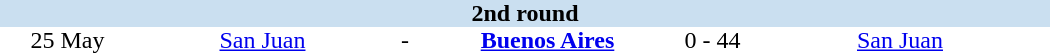<table border=0 cellspacing=0 cellpadding=0 style="border-collapse: collapse;" width=700>
<tr bgcolor="#CADFF0">
<td style="font-size:100%"; align="center" colspan="6"><strong>2nd round</strong></td>
</tr>
<tr align=center bgcolor=#FFFFFF>
<td width=90>25 May</td>
<td width=170><a href='#'>San Juan</a></td>
<td width=20>-</td>
<td width=170><strong><a href='#'>Buenos Aires</a></strong></td>
<td width=50>0 - 44</td>
<td width=200><a href='#'>San Juan</a></td>
</tr>
</table>
